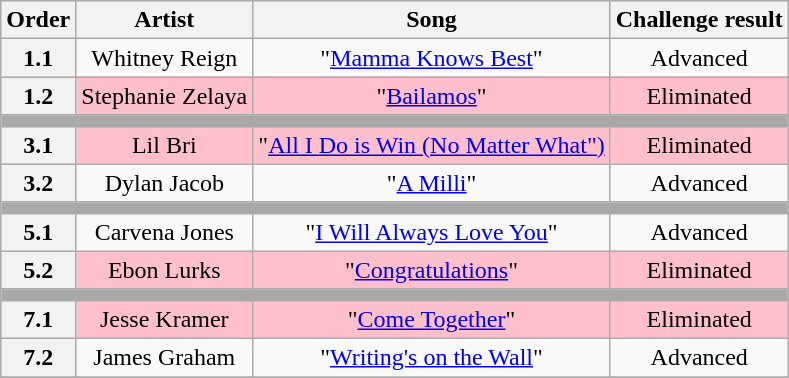<table class="wikitable plainrowheaders" style="text-align: center;">
<tr>
<th>Order</th>
<th>Artist</th>
<th>Song</th>
<th>Challenge result</th>
</tr>
<tr>
<th>1.1</th>
<td>Whitney Reign</td>
<td>"<a href='#'>Mamma Knows Best</a>"</td>
<td>Advanced</td>
</tr>
<tr bgcolor=pink>
<th>1.2</th>
<td>Stephanie Zelaya</td>
<td>"<a href='#'>Bailamos</a>"</td>
<td>Eliminated</td>
</tr>
<tr>
<td colspan=4 bgcolor=darkgray></td>
</tr>
<tr bgcolor=pink>
<th>3.1</th>
<td>Lil Bri</td>
<td>"<a href='#'>All I Do is Win (No Matter What")</a></td>
<td>Eliminated</td>
</tr>
<tr>
<th>3.2</th>
<td>Dylan Jacob</td>
<td>"<a href='#'>A Milli</a>"</td>
<td>Advanced</td>
</tr>
<tr>
<td colspan=4 bgcolor=darkgray></td>
</tr>
<tr>
<th>5.1</th>
<td>Carvena Jones</td>
<td>"<a href='#'>I Will Always Love You</a>"</td>
<td>Advanced</td>
</tr>
<tr bgcolor=pink>
<th>5.2</th>
<td>Ebon Lurks</td>
<td>"<a href='#'>Congratulations</a>"</td>
<td>Eliminated</td>
</tr>
<tr>
<td colspan=4 bgcolor=darkgray></td>
</tr>
<tr bgcolor=pink>
<th>7.1</th>
<td>Jesse Kramer</td>
<td>"<a href='#'>Come Together</a>"</td>
<td>Eliminated</td>
</tr>
<tr>
<th>7.2</th>
<td>James Graham</td>
<td>"<a href='#'>Writing's on the Wall</a>"</td>
<td>Advanced</td>
</tr>
<tr>
</tr>
</table>
